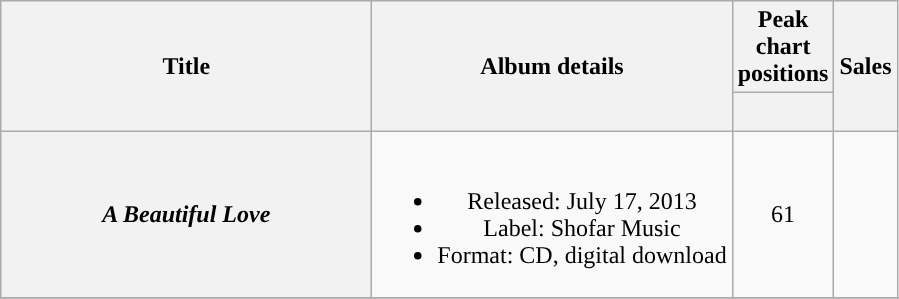<table class="wikitable plainrowheaders" style="text-align:center;">
<tr>
<th scope="col" rowspan="2" style="width:15em;">Title</th>
<th scope="col" rowspan="2">Album details</th>
<th colspan="1" scope="col">Peak chart positions</th>
<th scope="col" rowspan="2">Sales</th>
</tr>
<tr>
<th style="width:3em"><br></th>
</tr>
<tr>
<th scope="row"><em>A Beautiful Love</em></th>
<td><br><ul><li>Released: July 17, 2013</li><li>Label: Shofar Music</li><li>Format: CD, digital download</li></ul></td>
<td>61</td>
<td></td>
</tr>
<tr>
</tr>
</table>
